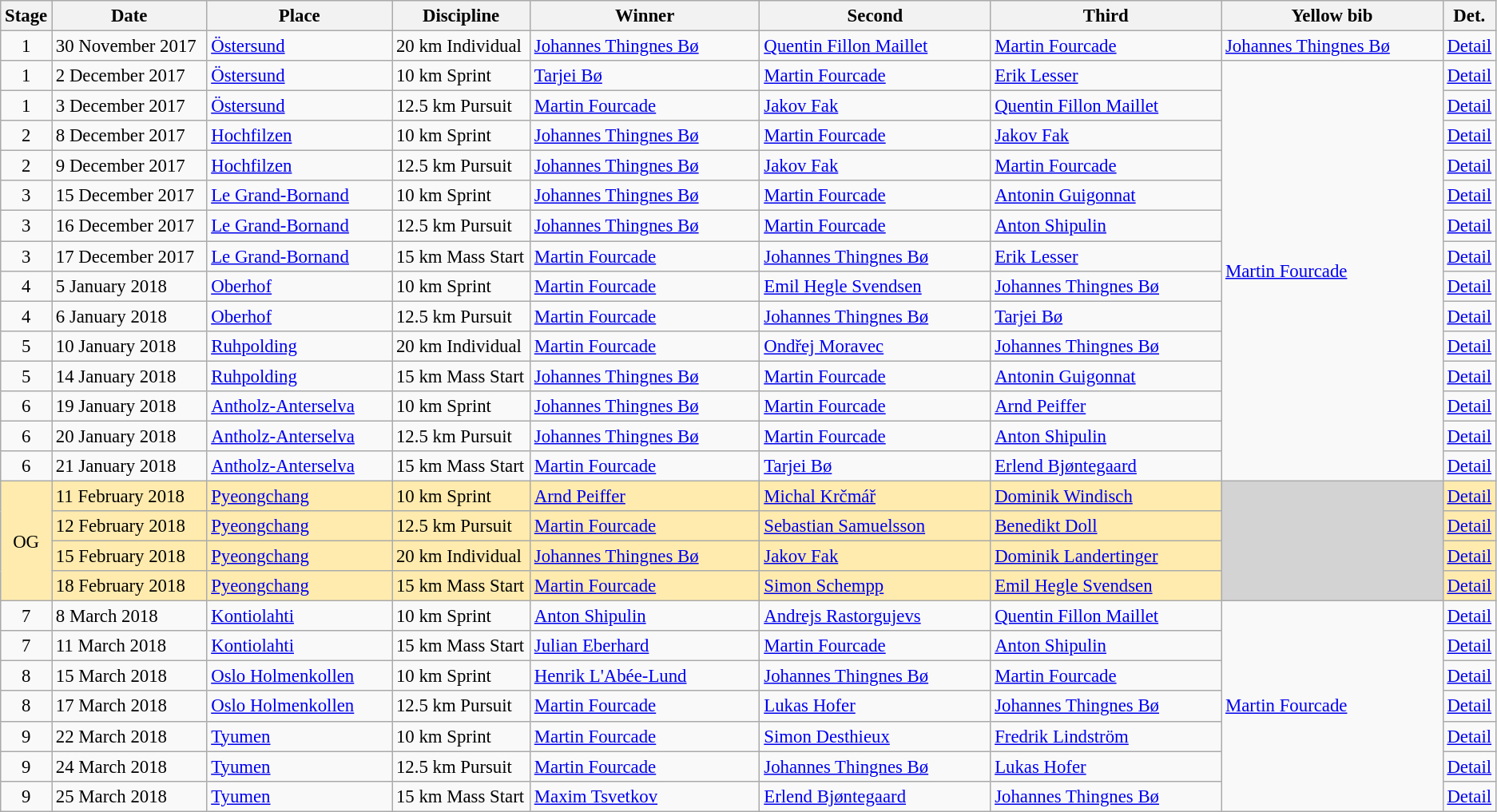<table class="wikitable" style="font-size:95%;">
<tr>
<th width="10">Stage</th>
<th width="125">Date</th>
<th width="150">Place</th>
<th width="110">Discipline</th>
<th width="190">Winner</th>
<th width="190">Second</th>
<th width="190">Third</th>
<th width="183">Yellow bib <br> </th>
<th width="8">Det.</th>
</tr>
<tr>
<td align=center>1</td>
<td>30 November 2017</td>
<td> <a href='#'>Östersund</a></td>
<td>20 km Individual</td>
<td> <a href='#'>Johannes Thingnes Bø</a></td>
<td> <a href='#'>Quentin Fillon Maillet</a></td>
<td> <a href='#'>Martin Fourcade</a></td>
<td> <a href='#'>Johannes Thingnes Bø</a></td>
<td><a href='#'>Detail</a></td>
</tr>
<tr>
<td align=center>1</td>
<td>2 December 2017</td>
<td> <a href='#'>Östersund</a></td>
<td>10 km Sprint</td>
<td> <a href='#'>Tarjei Bø</a></td>
<td> <a href='#'>Martin Fourcade</a></td>
<td> <a href='#'>Erik Lesser</a></td>
<td rowspan=14> <a href='#'>Martin Fourcade</a></td>
<td><a href='#'>Detail</a></td>
</tr>
<tr>
<td align=center>1</td>
<td>3 December 2017</td>
<td> <a href='#'>Östersund</a></td>
<td>12.5 km Pursuit</td>
<td> <a href='#'>Martin Fourcade</a></td>
<td> <a href='#'>Jakov Fak</a></td>
<td> <a href='#'>Quentin Fillon Maillet</a></td>
<td><a href='#'>Detail</a></td>
</tr>
<tr>
<td align=center>2</td>
<td>8 December 2017</td>
<td> <a href='#'>Hochfilzen</a></td>
<td>10 km Sprint</td>
<td> <a href='#'>Johannes Thingnes Bø</a></td>
<td> <a href='#'>Martin Fourcade</a></td>
<td> <a href='#'>Jakov Fak</a></td>
<td><a href='#'>Detail</a></td>
</tr>
<tr>
<td align=center>2</td>
<td>9 December 2017</td>
<td> <a href='#'>Hochfilzen</a></td>
<td>12.5 km Pursuit</td>
<td> <a href='#'>Johannes Thingnes Bø</a></td>
<td> <a href='#'>Jakov Fak</a></td>
<td> <a href='#'>Martin Fourcade</a></td>
<td><a href='#'>Detail</a></td>
</tr>
<tr>
<td align=center>3</td>
<td>15 December 2017</td>
<td> <a href='#'>Le Grand-Bornand</a></td>
<td>10 km Sprint</td>
<td> <a href='#'>Johannes Thingnes Bø</a></td>
<td> <a href='#'>Martin Fourcade</a></td>
<td> <a href='#'>Antonin Guigonnat</a></td>
<td><a href='#'>Detail</a></td>
</tr>
<tr>
<td align=center>3</td>
<td>16 December 2017</td>
<td> <a href='#'>Le Grand-Bornand</a></td>
<td>12.5 km Pursuit</td>
<td> <a href='#'>Johannes Thingnes Bø</a></td>
<td> <a href='#'>Martin Fourcade</a></td>
<td> <a href='#'>Anton Shipulin</a></td>
<td><a href='#'>Detail</a></td>
</tr>
<tr>
<td align=center>3</td>
<td>17 December 2017</td>
<td> <a href='#'>Le Grand-Bornand</a></td>
<td>15 km Mass Start</td>
<td> <a href='#'>Martin Fourcade</a></td>
<td> <a href='#'>Johannes Thingnes Bø</a></td>
<td> <a href='#'>Erik Lesser</a></td>
<td><a href='#'>Detail</a></td>
</tr>
<tr>
<td align=center>4</td>
<td>5 January 2018</td>
<td> <a href='#'>Oberhof</a></td>
<td>10 km Sprint</td>
<td> <a href='#'>Martin Fourcade</a></td>
<td> <a href='#'>Emil Hegle Svendsen</a></td>
<td> <a href='#'>Johannes Thingnes Bø</a></td>
<td><a href='#'>Detail</a></td>
</tr>
<tr>
<td align=center>4</td>
<td>6 January 2018</td>
<td> <a href='#'>Oberhof</a></td>
<td>12.5 km Pursuit</td>
<td> <a href='#'>Martin Fourcade</a></td>
<td> <a href='#'>Johannes Thingnes Bø</a></td>
<td> <a href='#'>Tarjei Bø</a></td>
<td><a href='#'>Detail</a></td>
</tr>
<tr>
<td align=center>5</td>
<td>10 January 2018</td>
<td> <a href='#'>Ruhpolding</a></td>
<td>20 km Individual</td>
<td> <a href='#'>Martin Fourcade</a></td>
<td> <a href='#'>Ondřej Moravec</a></td>
<td> <a href='#'>Johannes Thingnes Bø</a></td>
<td><a href='#'>Detail</a></td>
</tr>
<tr>
<td align=center>5</td>
<td>14 January 2018</td>
<td> <a href='#'>Ruhpolding</a></td>
<td>15 km Mass Start</td>
<td> <a href='#'>Johannes Thingnes Bø</a></td>
<td> <a href='#'>Martin Fourcade</a></td>
<td> <a href='#'>Antonin Guigonnat</a></td>
<td><a href='#'>Detail</a></td>
</tr>
<tr>
<td align=center>6</td>
<td>19 January 2018</td>
<td> <a href='#'>Antholz-Anterselva</a></td>
<td>10 km Sprint</td>
<td> <a href='#'>Johannes Thingnes Bø</a></td>
<td> <a href='#'>Martin Fourcade</a></td>
<td> <a href='#'>Arnd Peiffer</a></td>
<td><a href='#'>Detail</a></td>
</tr>
<tr>
<td align=center>6</td>
<td>20 January 2018</td>
<td> <a href='#'>Antholz-Anterselva</a></td>
<td>12.5 km Pursuit</td>
<td> <a href='#'>Johannes Thingnes Bø</a></td>
<td> <a href='#'>Martin Fourcade</a></td>
<td> <a href='#'>Anton Shipulin</a></td>
<td><a href='#'>Detail</a></td>
</tr>
<tr>
<td align=center>6</td>
<td>21 January 2018</td>
<td> <a href='#'>Antholz-Anterselva</a></td>
<td>15 km Mass Start</td>
<td> <a href='#'>Martin Fourcade</a></td>
<td> <a href='#'>Tarjei Bø</a></td>
<td> <a href='#'>Erlend Bjøntegaard</a></td>
<td><a href='#'>Detail</a></td>
</tr>
<tr style="background:#FFEBAD">
<td align=center rowspan="4">OG</td>
<td>11 February 2018</td>
<td> <a href='#'>Pyeongchang</a></td>
<td>10 km Sprint</td>
<td> <a href='#'>Arnd Peiffer</a></td>
<td> <a href='#'>Michal Krčmář</a></td>
<td> <a href='#'>Dominik Windisch</a></td>
<td rowspan="4" align="center" bgcolor=lightgrey></td>
<td><a href='#'>Detail</a></td>
</tr>
<tr style="background:#FFEBAD">
<td>12 February 2018</td>
<td> <a href='#'>Pyeongchang</a></td>
<td>12.5 km Pursuit</td>
<td> <a href='#'>Martin Fourcade</a></td>
<td> <a href='#'>Sebastian Samuelsson</a></td>
<td> <a href='#'>Benedikt Doll</a></td>
<td><a href='#'>Detail</a></td>
</tr>
<tr style="background:#FFEBAD">
<td>15 February 2018</td>
<td> <a href='#'>Pyeongchang</a></td>
<td>20 km Individual</td>
<td> <a href='#'>Johannes Thingnes Bø</a></td>
<td> <a href='#'>Jakov Fak</a></td>
<td> <a href='#'>Dominik Landertinger</a></td>
<td><a href='#'>Detail</a></td>
</tr>
<tr style="background:#FFEBAD">
<td>18 February 2018</td>
<td> <a href='#'>Pyeongchang</a></td>
<td>15 km Mass Start</td>
<td> <a href='#'>Martin Fourcade</a></td>
<td> <a href='#'>Simon Schempp</a></td>
<td> <a href='#'>Emil Hegle Svendsen</a></td>
<td><a href='#'>Detail</a></td>
</tr>
<tr>
<td align=center>7</td>
<td>8 March 2018</td>
<td> <a href='#'>Kontiolahti</a></td>
<td>10 km Sprint</td>
<td> <a href='#'>Anton Shipulin</a></td>
<td> <a href='#'>Andrejs Rastorgujevs</a></td>
<td> <a href='#'>Quentin Fillon Maillet</a></td>
<td rowspan=7> <a href='#'>Martin Fourcade</a></td>
<td><a href='#'>Detail</a></td>
</tr>
<tr>
<td align=center>7</td>
<td>11 March 2018</td>
<td> <a href='#'>Kontiolahti</a></td>
<td>15 km Mass Start</td>
<td> <a href='#'>Julian Eberhard</a></td>
<td> <a href='#'>Martin Fourcade</a></td>
<td> <a href='#'>Anton Shipulin</a></td>
<td><a href='#'>Detail</a></td>
</tr>
<tr>
<td align=center>8</td>
<td>15 March 2018</td>
<td> <a href='#'>Oslo Holmenkollen</a></td>
<td>10 km Sprint</td>
<td> <a href='#'>Henrik L'Abée-Lund</a></td>
<td> <a href='#'>Johannes Thingnes Bø</a></td>
<td> <a href='#'>Martin Fourcade</a></td>
<td><a href='#'>Detail</a></td>
</tr>
<tr>
<td align=center>8</td>
<td>17 March 2018</td>
<td> <a href='#'>Oslo Holmenkollen</a></td>
<td>12.5 km Pursuit</td>
<td> <a href='#'>Martin Fourcade</a></td>
<td> <a href='#'>Lukas Hofer</a></td>
<td> <a href='#'>Johannes Thingnes Bø</a></td>
<td><a href='#'>Detail</a></td>
</tr>
<tr>
<td align=center>9</td>
<td>22 March 2018</td>
<td> <a href='#'>Tyumen</a></td>
<td>10 km Sprint</td>
<td> <a href='#'>Martin Fourcade</a></td>
<td> <a href='#'>Simon Desthieux</a></td>
<td> <a href='#'>Fredrik Lindström</a></td>
<td><a href='#'>Detail</a></td>
</tr>
<tr>
<td align=center>9</td>
<td>24 March 2018</td>
<td> <a href='#'>Tyumen</a></td>
<td>12.5 km Pursuit</td>
<td> <a href='#'>Martin Fourcade</a></td>
<td> <a href='#'>Johannes Thingnes Bø</a></td>
<td> <a href='#'>Lukas Hofer</a></td>
<td><a href='#'>Detail</a></td>
</tr>
<tr>
<td align=center>9</td>
<td>25 March 2018</td>
<td> <a href='#'>Tyumen</a></td>
<td>15 km Mass Start</td>
<td> <a href='#'>Maxim Tsvetkov</a></td>
<td> <a href='#'>Erlend Bjøntegaard</a></td>
<td> <a href='#'>Johannes Thingnes Bø</a></td>
<td><a href='#'>Detail</a></td>
</tr>
</table>
